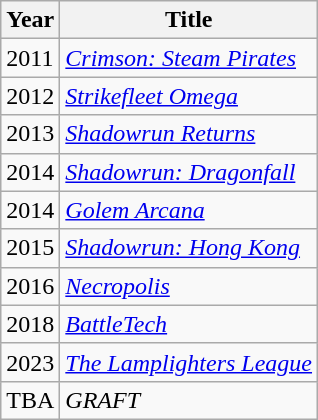<table class="wikitable">
<tr>
<th>Year</th>
<th>Title</th>
</tr>
<tr>
<td>2011</td>
<td><em><a href='#'>Crimson: Steam Pirates</a></em></td>
</tr>
<tr>
<td>2012</td>
<td><em><a href='#'>Strikefleet Omega</a></em></td>
</tr>
<tr>
<td>2013</td>
<td><em><a href='#'>Shadowrun Returns</a></em></td>
</tr>
<tr>
<td>2014</td>
<td><em><a href='#'>Shadowrun: Dragonfall</a></em></td>
</tr>
<tr>
<td>2014</td>
<td><em><a href='#'>Golem Arcana</a></em></td>
</tr>
<tr>
<td>2015</td>
<td><em><a href='#'>Shadowrun: Hong Kong</a></em></td>
</tr>
<tr>
<td>2016</td>
<td><em><a href='#'>Necropolis</a></em></td>
</tr>
<tr>
<td>2018</td>
<td><em><a href='#'>BattleTech</a></em></td>
</tr>
<tr>
<td>2023</td>
<td><em><a href='#'>The Lamplighters League</a></em></td>
</tr>
<tr>
<td>TBA</td>
<td><em>GRAFT</em></td>
</tr>
</table>
